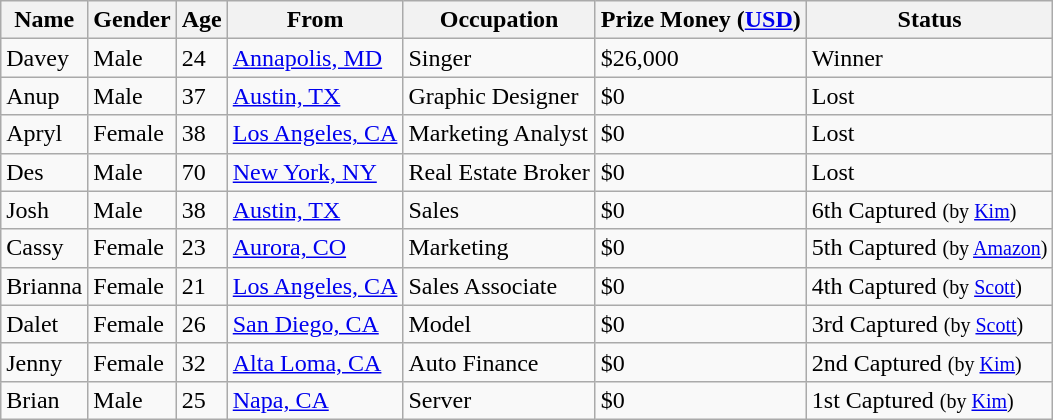<table class="wikitable sortable">
<tr>
<th>Name</th>
<th>Gender</th>
<th>Age</th>
<th>From</th>
<th>Occupation</th>
<th>Prize Money (<a href='#'>USD</a>)</th>
<th>Status</th>
</tr>
<tr>
<td>Davey</td>
<td>Male</td>
<td>24</td>
<td><a href='#'>Annapolis, MD</a></td>
<td>Singer</td>
<td>$26,000</td>
<td>Winner</td>
</tr>
<tr>
<td>Anup</td>
<td>Male</td>
<td>37</td>
<td><a href='#'>Austin, TX</a></td>
<td>Graphic Designer</td>
<td>$0</td>
<td>Lost</td>
</tr>
<tr>
<td>Apryl</td>
<td>Female</td>
<td>38</td>
<td><a href='#'>Los Angeles, CA</a></td>
<td>Marketing Analyst</td>
<td>$0</td>
<td>Lost</td>
</tr>
<tr>
<td>Des</td>
<td>Male</td>
<td>70</td>
<td><a href='#'>New York, NY</a></td>
<td>Real Estate Broker</td>
<td>$0</td>
<td>Lost</td>
</tr>
<tr>
<td>Josh</td>
<td>Male</td>
<td>38</td>
<td><a href='#'>Austin, TX</a></td>
<td>Sales</td>
<td>$0</td>
<td>6th Captured <small>(by <a href='#'>Kim</a>)</small></td>
</tr>
<tr>
<td>Cassy</td>
<td>Female</td>
<td>23</td>
<td><a href='#'>Aurora, CO</a></td>
<td>Marketing</td>
<td>$0</td>
<td>5th Captured <small>(by <a href='#'>Amazon</a>)</small></td>
</tr>
<tr>
<td>Brianna</td>
<td>Female</td>
<td>21</td>
<td><a href='#'>Los Angeles, CA</a></td>
<td>Sales Associate</td>
<td>$0</td>
<td>4th Captured <small>(by <a href='#'>Scott</a>)</small></td>
</tr>
<tr>
<td>Dalet</td>
<td>Female</td>
<td>26</td>
<td><a href='#'>San Diego, CA</a></td>
<td>Model</td>
<td>$0</td>
<td>3rd Captured <small>(by <a href='#'>Scott</a>)</small></td>
</tr>
<tr>
<td>Jenny</td>
<td>Female</td>
<td>32</td>
<td><a href='#'>Alta Loma, CA</a></td>
<td>Auto Finance</td>
<td>$0</td>
<td>2nd Captured <small>(by <a href='#'>Kim</a>)</small></td>
</tr>
<tr>
<td>Brian</td>
<td>Male</td>
<td>25</td>
<td><a href='#'>Napa, CA</a></td>
<td>Server</td>
<td>$0</td>
<td>1st Captured <small>(by <a href='#'>Kim</a>)</small></td>
</tr>
</table>
